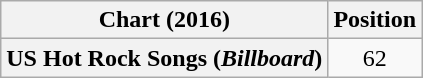<table class="wikitable plainrowheaders" style="text-align:center">
<tr>
<th scope="col">Chart (2016)</th>
<th scope="col">Position</th>
</tr>
<tr>
<th scope="row">US Hot Rock Songs (<em>Billboard</em>)</th>
<td>62</td>
</tr>
</table>
